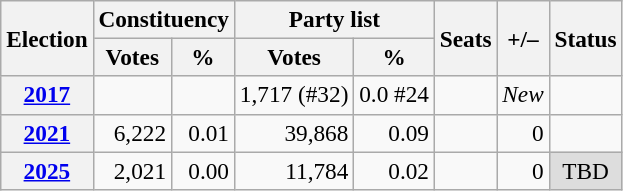<table class="wikitable" style="font-size:97%; text-align:right;">
<tr>
<th rowspan=2>Election</th>
<th colspan=2>Constituency</th>
<th colspan=2>Party list</th>
<th rowspan=2>Seats</th>
<th rowspan=2>+/–</th>
<th rowspan=2>Status</th>
</tr>
<tr>
<th>Votes</th>
<th>%</th>
<th>Votes</th>
<th>%</th>
</tr>
<tr>
<th><a href='#'>2017</a></th>
<td></td>
<td></td>
<td>1,717 (#32)</td>
<td>0.0 #24</td>
<td></td>
<td><em>New</em></td>
<td></td>
</tr>
<tr>
<th><a href='#'>2021</a></th>
<td>6,222</td>
<td>0.01</td>
<td>39,868</td>
<td>0.09</td>
<td></td>
<td> 0</td>
<td></td>
</tr>
<tr>
<th><a href='#'>2025</a></th>
<td>2,021</td>
<td>0.00</td>
<td>11,784</td>
<td>0.02</td>
<td></td>
<td> 0</td>
<td align=center style="background:#ddd;">TBD</td>
</tr>
</table>
